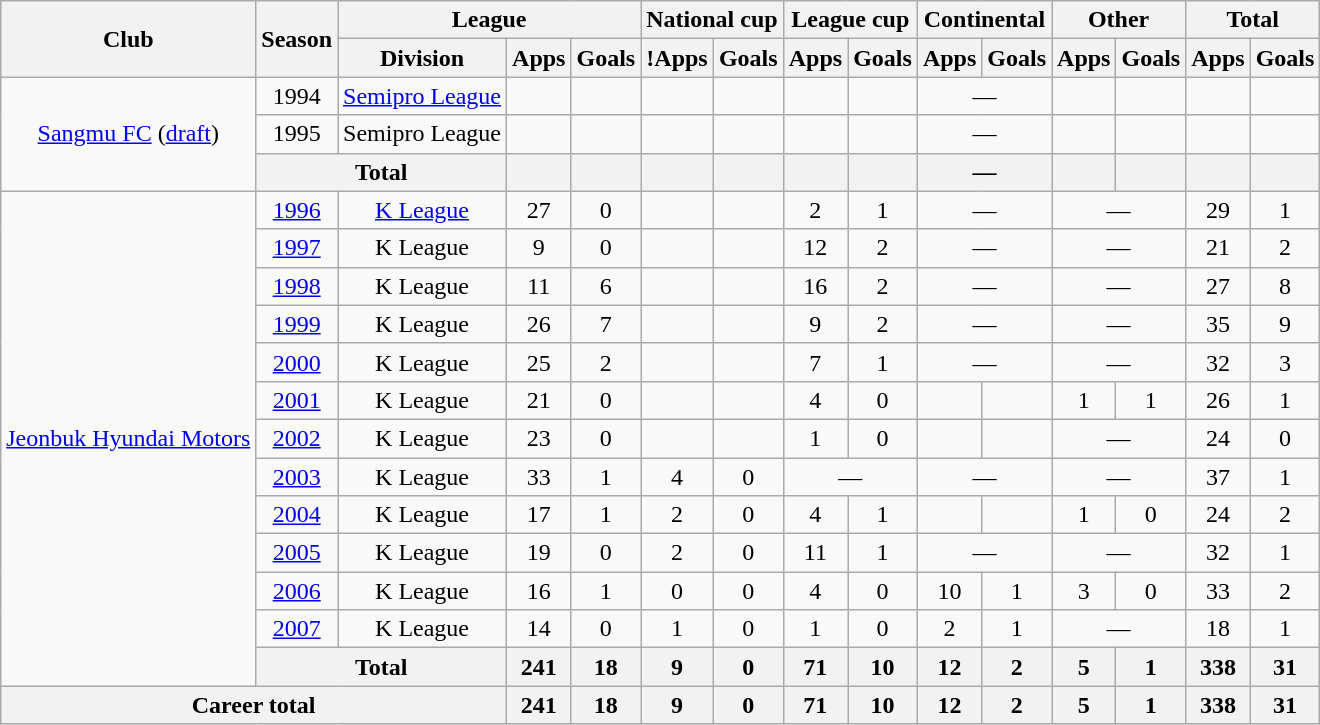<table class="wikitable" style="text-align:center">
<tr>
<th rowspan="2">Club</th>
<th rowspan="2">Season</th>
<th colspan="3">League</th>
<th colspan="2">National cup</th>
<th colspan="2">League cup</th>
<th colspan="2">Continental</th>
<th colspan="2">Other</th>
<th colspan="2">Total</th>
</tr>
<tr>
<th>Division</th>
<th>Apps</th>
<th>Goals</th>
<th>!Apps</th>
<th>Goals</th>
<th>Apps</th>
<th>Goals</th>
<th>Apps</th>
<th>Goals</th>
<th>Apps</th>
<th>Goals</th>
<th>Apps</th>
<th>Goals</th>
</tr>
<tr>
<td rowspan="3"><a href='#'>Sangmu FC</a> (<a href='#'>draft</a>)</td>
<td>1994</td>
<td><a href='#'>Semipro League</a></td>
<td></td>
<td></td>
<td></td>
<td></td>
<td></td>
<td></td>
<td colspan="2">—</td>
<td></td>
<td></td>
<td></td>
<td></td>
</tr>
<tr>
<td>1995</td>
<td>Semipro League</td>
<td></td>
<td></td>
<td></td>
<td></td>
<td></td>
<td></td>
<td colspan="2">—</td>
<td></td>
<td></td>
<td></td>
<td></td>
</tr>
<tr>
<th colspan="2">Total</th>
<th></th>
<th></th>
<th></th>
<th></th>
<th></th>
<th></th>
<th colspan="2">—</th>
<th></th>
<th></th>
<th></th>
<th></th>
</tr>
<tr>
<td rowspan="13"><a href='#'>Jeonbuk Hyundai Motors</a></td>
<td><a href='#'>1996</a></td>
<td><a href='#'>K League</a></td>
<td>27</td>
<td>0</td>
<td></td>
<td></td>
<td>2</td>
<td>1</td>
<td colspan="2">—</td>
<td colspan="2">—</td>
<td>29</td>
<td>1</td>
</tr>
<tr>
<td><a href='#'>1997</a></td>
<td>K League</td>
<td>9</td>
<td>0</td>
<td></td>
<td></td>
<td>12</td>
<td>2</td>
<td colspan="2">—</td>
<td colspan="2">—</td>
<td>21</td>
<td>2</td>
</tr>
<tr>
<td><a href='#'>1998</a></td>
<td>K League</td>
<td>11</td>
<td>6</td>
<td></td>
<td></td>
<td>16</td>
<td>2</td>
<td colspan="2">—</td>
<td colspan="2">—</td>
<td>27</td>
<td>8</td>
</tr>
<tr>
<td><a href='#'>1999</a></td>
<td>K League</td>
<td>26</td>
<td>7</td>
<td></td>
<td></td>
<td>9</td>
<td>2</td>
<td colspan="2">—</td>
<td colspan="2">—</td>
<td>35</td>
<td>9</td>
</tr>
<tr>
<td><a href='#'>2000</a></td>
<td>K League</td>
<td>25</td>
<td>2</td>
<td></td>
<td></td>
<td>7</td>
<td>1</td>
<td colspan="2">—</td>
<td colspan="2">—</td>
<td>32</td>
<td>3</td>
</tr>
<tr>
<td><a href='#'>2001</a></td>
<td>K League</td>
<td>21</td>
<td>0</td>
<td></td>
<td></td>
<td>4</td>
<td>0</td>
<td></td>
<td></td>
<td>1</td>
<td>1</td>
<td>26</td>
<td>1</td>
</tr>
<tr>
<td><a href='#'>2002</a></td>
<td>K League</td>
<td>23</td>
<td>0</td>
<td></td>
<td></td>
<td>1</td>
<td>0</td>
<td></td>
<td></td>
<td colspan="2">—</td>
<td>24</td>
<td>0</td>
</tr>
<tr>
<td><a href='#'>2003</a></td>
<td>K League</td>
<td>33</td>
<td>1</td>
<td>4</td>
<td>0</td>
<td colspan="2">—</td>
<td colspan="2">—</td>
<td colspan="2">—</td>
<td>37</td>
<td>1</td>
</tr>
<tr>
<td><a href='#'>2004</a></td>
<td>K League</td>
<td>17</td>
<td>1</td>
<td>2</td>
<td>0</td>
<td>4</td>
<td>1</td>
<td></td>
<td></td>
<td>1</td>
<td>0</td>
<td>24</td>
<td>2</td>
</tr>
<tr>
<td><a href='#'>2005</a></td>
<td>K League</td>
<td>19</td>
<td>0</td>
<td>2</td>
<td>0</td>
<td>11</td>
<td>1</td>
<td colspan="2">—</td>
<td colspan="2">—</td>
<td>32</td>
<td>1</td>
</tr>
<tr>
<td><a href='#'>2006</a></td>
<td>K League</td>
<td>16</td>
<td>1</td>
<td>0</td>
<td>0</td>
<td>4</td>
<td>0</td>
<td>10</td>
<td>1</td>
<td>3</td>
<td>0</td>
<td>33</td>
<td>2</td>
</tr>
<tr>
<td><a href='#'>2007</a></td>
<td>K League</td>
<td>14</td>
<td>0</td>
<td>1</td>
<td>0</td>
<td>1</td>
<td>0</td>
<td>2</td>
<td>1</td>
<td colspan="2">—</td>
<td>18</td>
<td>1</td>
</tr>
<tr>
<th colspan="2">Total</th>
<th>241</th>
<th>18</th>
<th>9</th>
<th>0</th>
<th>71</th>
<th>10</th>
<th>12</th>
<th>2</th>
<th>5</th>
<th>1</th>
<th>338</th>
<th>31</th>
</tr>
<tr>
<th colspan="3">Career total</th>
<th>241</th>
<th>18</th>
<th>9</th>
<th>0</th>
<th>71</th>
<th>10</th>
<th>12</th>
<th>2</th>
<th>5</th>
<th>1</th>
<th>338</th>
<th>31</th>
</tr>
</table>
